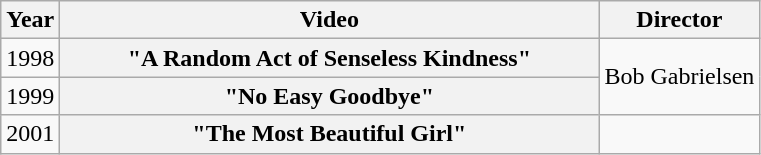<table class="wikitable plainrowheaders">
<tr>
<th>Year</th>
<th style="width:22em;">Video</th>
<th>Director</th>
</tr>
<tr>
<td>1998</td>
<th scope="row">"A Random Act of Senseless Kindness"</th>
<td rowspan="2">Bob Gabrielsen</td>
</tr>
<tr>
<td>1999</td>
<th scope="row">"No Easy Goodbye"</th>
</tr>
<tr>
<td>2001</td>
<th scope="row">"The Most Beautiful Girl"</th>
<td></td>
</tr>
</table>
